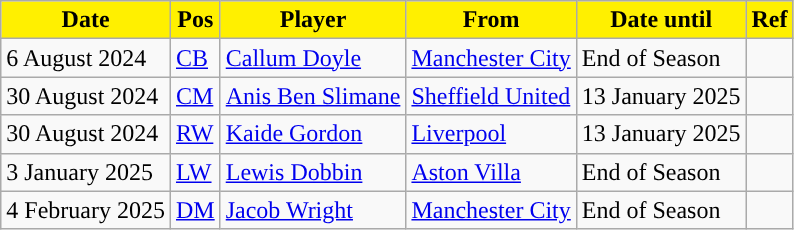<table class="wikitable plainrowheaders sortable">
<tr>
<th style="background:#fff000;color:#000000;">Date</th>
<th style="background:#fff000;color:#000000;">Pos</th>
<th style="background:#fff000;color:#000000;">Player</th>
<th style="background:#fff000;color:#000000;">From</th>
<th style="background:#fff000;color:#000000;">Date until</th>
<th style="background:#fff000;color:#000000;">Ref</th>
</tr>
<tr>
<td>6 August 2024</td>
<td><a href='#'>CB</a></td>
<td> <a href='#'>Callum Doyle</a></td>
<td> <a href='#'>Manchester City</a></td>
<td>End of Season</td>
<td></td>
</tr>
<tr>
<td>30 August 2024</td>
<td><a href='#'>CM</a></td>
<td> <a href='#'>Anis Ben Slimane</a></td>
<td> <a href='#'>Sheffield United</a></td>
<td>13 January 2025</td>
<td></td>
</tr>
<tr>
<td>30 August 2024</td>
<td><a href='#'>RW</a></td>
<td> <a href='#'>Kaide Gordon</a></td>
<td> <a href='#'>Liverpool</a></td>
<td>13 January 2025</td>
<td></td>
</tr>
<tr>
<td>3 January 2025</td>
<td><a href='#'>LW</a></td>
<td> <a href='#'>Lewis Dobbin</a></td>
<td> <a href='#'>Aston Villa</a></td>
<td>End of Season</td>
<td></td>
</tr>
<tr>
<td>4 February 2025</td>
<td><a href='#'>DM</a></td>
<td> <a href='#'>Jacob Wright</a></td>
<td> <a href='#'>Manchester City</a></td>
<td>End of Season</td>
<td></td>
</tr>
</table>
